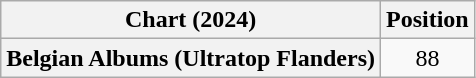<table class="wikitable plainrowheaders" style="text-align:center">
<tr>
<th scope="col">Chart (2024)</th>
<th scope="col">Position</th>
</tr>
<tr>
<th scope="row">Belgian Albums (Ultratop Flanders)</th>
<td>88</td>
</tr>
</table>
